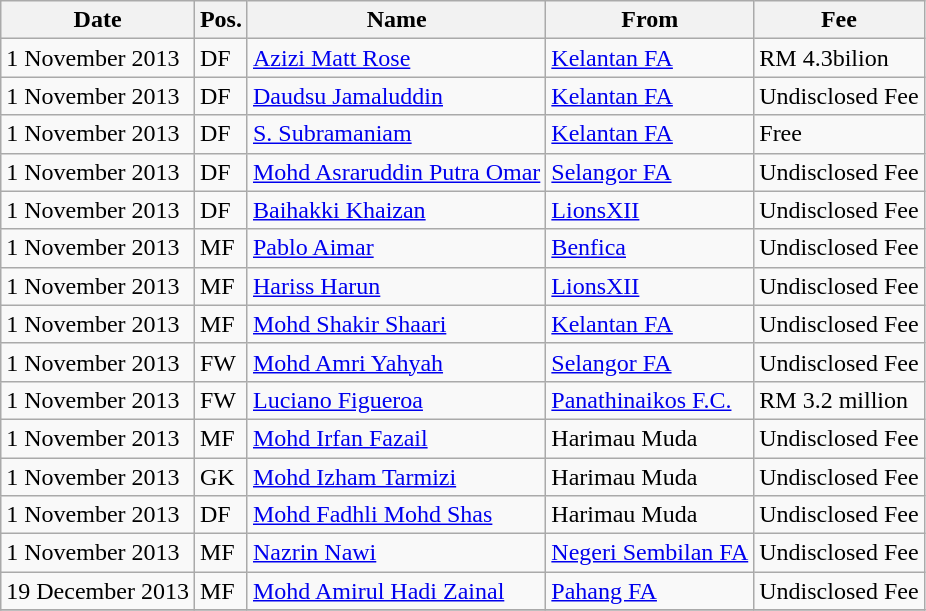<table class="wikitable">
<tr>
<th>Date</th>
<th>Pos.</th>
<th>Name</th>
<th>From</th>
<th>Fee</th>
</tr>
<tr>
<td>1 November 2013</td>
<td>DF</td>
<td> <a href='#'>Azizi Matt Rose</a></td>
<td> <a href='#'>Kelantan FA</a></td>
<td>RM 4.3bilion</td>
</tr>
<tr>
<td>1 November 2013</td>
<td>DF</td>
<td> <a href='#'>Daudsu Jamaluddin</a></td>
<td> <a href='#'>Kelantan FA</a></td>
<td>Undisclosed Fee</td>
</tr>
<tr>
<td>1 November 2013</td>
<td>DF</td>
<td> <a href='#'>S. Subramaniam</a></td>
<td> <a href='#'>Kelantan FA</a></td>
<td>Free</td>
</tr>
<tr>
<td>1 November 2013</td>
<td>DF</td>
<td> <a href='#'>Mohd Asraruddin Putra Omar</a></td>
<td> <a href='#'>Selangor FA</a></td>
<td>Undisclosed Fee</td>
</tr>
<tr>
<td>1 November 2013</td>
<td>DF</td>
<td> <a href='#'>Baihakki Khaizan</a></td>
<td> <a href='#'>LionsXII</a></td>
<td>Undisclosed Fee</td>
</tr>
<tr>
<td>1 November 2013</td>
<td>MF</td>
<td> <a href='#'>Pablo Aimar</a></td>
<td> <a href='#'>Benfica</a></td>
<td>Undisclosed Fee</td>
</tr>
<tr>
<td>1 November 2013</td>
<td>MF</td>
<td> <a href='#'>Hariss Harun</a></td>
<td> <a href='#'>LionsXII</a></td>
<td>Undisclosed Fee</td>
</tr>
<tr>
<td>1 November 2013</td>
<td>MF</td>
<td> <a href='#'>Mohd Shakir Shaari</a></td>
<td> <a href='#'>Kelantan FA</a></td>
<td>Undisclosed Fee</td>
</tr>
<tr>
<td>1 November 2013</td>
<td>FW</td>
<td> <a href='#'>Mohd Amri Yahyah</a></td>
<td> <a href='#'>Selangor FA</a></td>
<td>Undisclosed Fee</td>
</tr>
<tr>
<td>1 November 2013</td>
<td>FW</td>
<td> <a href='#'>Luciano Figueroa</a></td>
<td> <a href='#'>Panathinaikos F.C.</a></td>
<td>RM 3.2 million</td>
</tr>
<tr>
<td>1 November 2013</td>
<td>MF</td>
<td> <a href='#'>Mohd Irfan Fazail</a></td>
<td> Harimau Muda</td>
<td>Undisclosed Fee</td>
</tr>
<tr>
<td>1 November 2013</td>
<td>GK</td>
<td> <a href='#'>Mohd Izham Tarmizi</a></td>
<td> Harimau Muda</td>
<td>Undisclosed Fee</td>
</tr>
<tr>
<td>1 November 2013</td>
<td>DF</td>
<td> <a href='#'>Mohd Fadhli Mohd Shas</a></td>
<td> Harimau Muda</td>
<td>Undisclosed Fee</td>
</tr>
<tr>
<td>1 November 2013</td>
<td>MF</td>
<td> <a href='#'>Nazrin Nawi</a></td>
<td> <a href='#'>Negeri Sembilan FA</a></td>
<td>Undisclosed Fee</td>
</tr>
<tr>
<td>19 December 2013</td>
<td>MF</td>
<td> <a href='#'>Mohd Amirul Hadi Zainal</a></td>
<td> <a href='#'>Pahang FA</a></td>
<td>Undisclosed Fee</td>
</tr>
<tr>
</tr>
</table>
